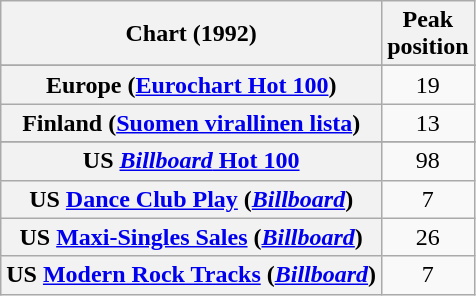<table class="wikitable sortable plainrowheaders" style="text-align:center">
<tr>
<th>Chart (1992)</th>
<th>Peak<br>position</th>
</tr>
<tr>
</tr>
<tr>
<th scope="row">Europe (<a href='#'>Eurochart Hot 100</a>)</th>
<td>19</td>
</tr>
<tr>
<th scope="row">Finland (<a href='#'>Suomen virallinen lista</a>)</th>
<td>13</td>
</tr>
<tr>
</tr>
<tr>
</tr>
<tr>
</tr>
<tr>
<th scope="row">US <a href='#'><em>Billboard</em> Hot 100</a></th>
<td>98</td>
</tr>
<tr>
<th scope="row">US <a href='#'>Dance Club Play</a> (<em><a href='#'>Billboard</a></em>)</th>
<td>7</td>
</tr>
<tr>
<th scope="row">US <a href='#'>Maxi-Singles Sales</a> (<em><a href='#'>Billboard</a></em>)</th>
<td>26</td>
</tr>
<tr>
<th scope="row">US <a href='#'>Modern Rock Tracks</a> (<em><a href='#'>Billboard</a></em>)</th>
<td>7</td>
</tr>
</table>
